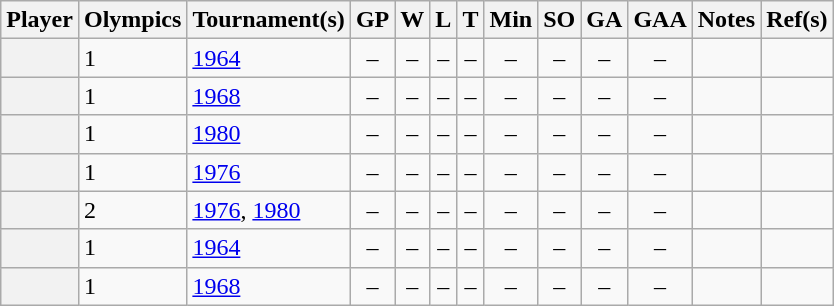<table class="wikitable sortable plainrowheaders" style="text-align:center;">
<tr>
<th scope="col">Player</th>
<th scope="col">Olympics</th>
<th scope="col">Tournament(s)</th>
<th scope="col">GP</th>
<th scope="col">W</th>
<th scope="col">L</th>
<th scope="col">T</th>
<th scope="col">Min</th>
<th scope="col">SO</th>
<th scope="col">GA</th>
<th scope="col">GAA</th>
<th scope="col">Notes</th>
<th scope="col" class="unsortable">Ref(s)</th>
</tr>
<tr>
<th scope="row"></th>
<td align=left>1</td>
<td align=left><a href='#'>1964</a></td>
<td>–</td>
<td>–</td>
<td>–</td>
<td>–</td>
<td>–</td>
<td>–</td>
<td>–</td>
<td>–</td>
<td></td>
<td></td>
</tr>
<tr>
<th scope="row"></th>
<td align=left>1</td>
<td align=left><a href='#'>1968</a></td>
<td>–</td>
<td>–</td>
<td>–</td>
<td>–</td>
<td>–</td>
<td>–</td>
<td>–</td>
<td>–</td>
<td></td>
<td></td>
</tr>
<tr>
<th scope="row"></th>
<td align=left>1</td>
<td align=left><a href='#'>1980</a></td>
<td>–</td>
<td>–</td>
<td>–</td>
<td>–</td>
<td>–</td>
<td>–</td>
<td>–</td>
<td>–</td>
<td></td>
<td></td>
</tr>
<tr>
<th scope="row"></th>
<td align=left>1</td>
<td align=left><a href='#'>1976</a></td>
<td>–</td>
<td>–</td>
<td>–</td>
<td>–</td>
<td>–</td>
<td>–</td>
<td>–</td>
<td>–</td>
<td></td>
<td></td>
</tr>
<tr>
<th scope="row"></th>
<td align=left>2</td>
<td align=left><a href='#'>1976</a>, <a href='#'>1980</a></td>
<td>–</td>
<td>–</td>
<td>–</td>
<td>–</td>
<td>–</td>
<td>–</td>
<td>–</td>
<td>–</td>
<td></td>
<td></td>
</tr>
<tr>
<th scope="row"></th>
<td align=left>1</td>
<td align=left><a href='#'>1964</a></td>
<td>–</td>
<td>–</td>
<td>–</td>
<td>–</td>
<td>–</td>
<td>–</td>
<td>–</td>
<td>–</td>
<td></td>
<td></td>
</tr>
<tr>
<th scope="row"></th>
<td align=left>1</td>
<td align=left><a href='#'>1968</a></td>
<td>–</td>
<td>–</td>
<td>–</td>
<td>–</td>
<td>–</td>
<td>–</td>
<td>–</td>
<td>–</td>
<td></td>
<td></td>
</tr>
</table>
